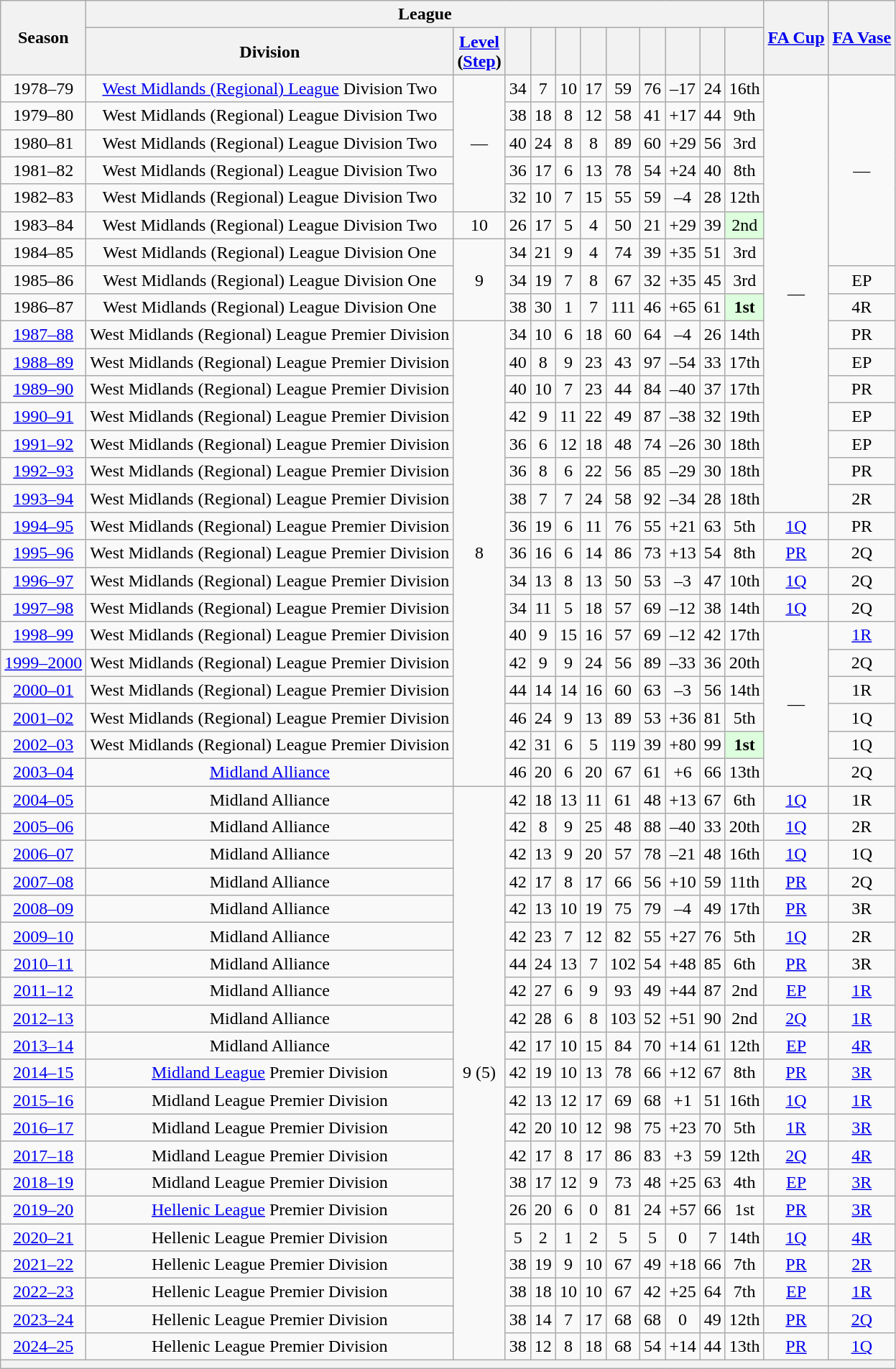<table class="wikitable" style="text-align:center;">
<tr>
<th rowspan="2">Season</th>
<th colspan="11">League</th>
<th rowspan="2"><a href='#'>FA Cup</a></th>
<th rowspan="2"><a href='#'>FA Vase</a></th>
</tr>
<tr>
<th>Division</th>
<th><a href='#'>Level</a><br>(<a href='#'>Step</a>)</th>
<th></th>
<th></th>
<th></th>
<th></th>
<th></th>
<th></th>
<th></th>
<th></th>
<th></th>
</tr>
<tr>
<td>1978–79</td>
<td><a href='#'>West Midlands (Regional) League</a> Division Two</td>
<td rowspan="5">—</td>
<td>34</td>
<td>7</td>
<td>10</td>
<td>17</td>
<td>59</td>
<td>76</td>
<td>–17</td>
<td>24</td>
<td>16th</td>
<td rowspan="16">—</td>
<td rowspan="7">—</td>
</tr>
<tr>
<td>1979–80</td>
<td>West Midlands (Regional) League Division Two</td>
<td>38</td>
<td>18</td>
<td>8</td>
<td>12</td>
<td>58</td>
<td>41</td>
<td>+17</td>
<td>44</td>
<td>9th</td>
</tr>
<tr>
<td>1980–81</td>
<td>West Midlands (Regional) League Division Two</td>
<td>40</td>
<td>24</td>
<td>8</td>
<td>8</td>
<td>89</td>
<td>60</td>
<td>+29</td>
<td>56</td>
<td>3rd</td>
</tr>
<tr>
<td>1981–82</td>
<td>West Midlands (Regional) League Division Two</td>
<td>36</td>
<td>17</td>
<td>6</td>
<td>13</td>
<td>78</td>
<td>54</td>
<td>+24</td>
<td>40</td>
<td>8th</td>
</tr>
<tr>
<td>1982–83</td>
<td>West Midlands (Regional) League Division Two</td>
<td>32</td>
<td>10</td>
<td>7</td>
<td>15</td>
<td>55</td>
<td>59</td>
<td>–4</td>
<td>28</td>
<td>12th</td>
</tr>
<tr>
<td>1983–84</td>
<td>West Midlands (Regional) League Division Two</td>
<td>10</td>
<td>26</td>
<td>17</td>
<td>5</td>
<td>4</td>
<td>50</td>
<td>21</td>
<td>+29</td>
<td>39</td>
<td style="background-color:#dfd">2nd</td>
</tr>
<tr>
<td>1984–85</td>
<td>West Midlands (Regional) League Division One</td>
<td rowspan="3">9</td>
<td>34</td>
<td>21</td>
<td>9</td>
<td>4</td>
<td>74</td>
<td>39</td>
<td>+35</td>
<td>51</td>
<td>3rd</td>
</tr>
<tr>
<td>1985–86</td>
<td>West Midlands (Regional) League Division One</td>
<td>34</td>
<td>19</td>
<td>7</td>
<td>8</td>
<td>67</td>
<td>32</td>
<td>+35</td>
<td>45</td>
<td>3rd</td>
<td>EP</td>
</tr>
<tr>
<td>1986–87</td>
<td>West Midlands (Regional) League Division One</td>
<td>38</td>
<td>30</td>
<td>1</td>
<td>7</td>
<td>111</td>
<td>46</td>
<td>+65</td>
<td>61</td>
<td style="background-color:#dfd"><strong>1st</strong></td>
<td>4R</td>
</tr>
<tr>
<td><a href='#'>1987–88</a></td>
<td>West Midlands (Regional) League Premier Division</td>
<td rowspan="17">8</td>
<td>34</td>
<td>10</td>
<td>6</td>
<td>18</td>
<td>60</td>
<td>64</td>
<td>–4</td>
<td>26</td>
<td>14th</td>
<td>PR</td>
</tr>
<tr>
<td><a href='#'>1988–89</a></td>
<td>West Midlands (Regional) League Premier Division</td>
<td>40</td>
<td>8</td>
<td>9</td>
<td>23</td>
<td>43</td>
<td>97</td>
<td>–54</td>
<td>33</td>
<td>17th</td>
<td>EP</td>
</tr>
<tr>
<td><a href='#'>1989–90</a></td>
<td>West Midlands (Regional) League Premier Division</td>
<td>40</td>
<td>10</td>
<td>7</td>
<td>23</td>
<td>44</td>
<td>84</td>
<td>–40</td>
<td>37</td>
<td>17th</td>
<td>PR</td>
</tr>
<tr>
<td><a href='#'>1990–91</a></td>
<td>West Midlands (Regional) League Premier Division</td>
<td>42</td>
<td>9</td>
<td>11</td>
<td>22</td>
<td>49</td>
<td>87</td>
<td>–38</td>
<td>32</td>
<td>19th</td>
<td>EP</td>
</tr>
<tr>
<td><a href='#'>1991–92</a></td>
<td>West Midlands (Regional) League Premier Division</td>
<td>36</td>
<td>6</td>
<td>12</td>
<td>18</td>
<td>48</td>
<td>74</td>
<td>–26</td>
<td>30</td>
<td>18th</td>
<td>EP</td>
</tr>
<tr>
<td><a href='#'>1992–93</a></td>
<td>West Midlands (Regional) League Premier Division</td>
<td>36</td>
<td>8</td>
<td>6</td>
<td>22</td>
<td>56</td>
<td>85</td>
<td>–29</td>
<td>30</td>
<td>18th</td>
<td>PR</td>
</tr>
<tr>
<td><a href='#'>1993–94</a></td>
<td>West Midlands (Regional) League Premier Division</td>
<td>38</td>
<td>7</td>
<td>7</td>
<td>24</td>
<td>58</td>
<td>92</td>
<td>–34</td>
<td>28</td>
<td>18th</td>
<td>2R</td>
</tr>
<tr>
<td><a href='#'>1994–95</a></td>
<td>West Midlands (Regional) League Premier Division</td>
<td>36</td>
<td>19</td>
<td>6</td>
<td>11</td>
<td>76</td>
<td>55</td>
<td>+21</td>
<td>63</td>
<td>5th</td>
<td><a href='#'>1Q</a></td>
<td>PR</td>
</tr>
<tr>
<td><a href='#'>1995–96</a></td>
<td>West Midlands (Regional) League Premier Division</td>
<td>36</td>
<td>16</td>
<td>6</td>
<td>14</td>
<td>86</td>
<td>73</td>
<td>+13</td>
<td>54</td>
<td>8th</td>
<td><a href='#'>PR</a></td>
<td>2Q</td>
</tr>
<tr>
<td><a href='#'>1996–97</a></td>
<td>West Midlands (Regional) League Premier Division</td>
<td>34</td>
<td>13</td>
<td>8</td>
<td>13</td>
<td>50</td>
<td>53</td>
<td>–3</td>
<td>47</td>
<td>10th</td>
<td><a href='#'>1Q</a></td>
<td>2Q</td>
</tr>
<tr>
<td><a href='#'>1997–98</a></td>
<td>West Midlands (Regional) League Premier Division</td>
<td>34</td>
<td>11</td>
<td>5</td>
<td>18</td>
<td>57</td>
<td>69</td>
<td>–12</td>
<td>38</td>
<td>14th</td>
<td><a href='#'>1Q</a></td>
<td>2Q</td>
</tr>
<tr>
<td><a href='#'>1998–99</a></td>
<td>West Midlands (Regional) League Premier Division</td>
<td>40</td>
<td>9</td>
<td>15</td>
<td>16</td>
<td>57</td>
<td>69</td>
<td>–12</td>
<td>42</td>
<td>17th</td>
<td rowspan="6">—</td>
<td><a href='#'>1R</a></td>
</tr>
<tr>
<td><a href='#'>1999–2000</a></td>
<td>West Midlands (Regional) League Premier Division</td>
<td>42</td>
<td>9</td>
<td>9</td>
<td>24</td>
<td>56</td>
<td>89</td>
<td>–33</td>
<td>36</td>
<td>20th</td>
<td>2Q</td>
</tr>
<tr>
<td><a href='#'>2000–01</a></td>
<td>West Midlands (Regional) League Premier Division</td>
<td>44</td>
<td>14</td>
<td>14</td>
<td>16</td>
<td>60</td>
<td>63</td>
<td>–3</td>
<td>56</td>
<td>14th</td>
<td>1R</td>
</tr>
<tr>
<td><a href='#'>2001–02</a></td>
<td>West Midlands (Regional) League Premier Division</td>
<td>46</td>
<td>24</td>
<td>9</td>
<td>13</td>
<td>89</td>
<td>53</td>
<td>+36</td>
<td>81</td>
<td>5th</td>
<td>1Q</td>
</tr>
<tr>
<td><a href='#'>2002–03</a></td>
<td>West Midlands (Regional) League Premier Division</td>
<td>42</td>
<td>31</td>
<td>6</td>
<td>5</td>
<td>119</td>
<td>39</td>
<td>+80</td>
<td>99</td>
<td style="background-color:#dfd"><strong>1st</strong></td>
<td>1Q</td>
</tr>
<tr>
<td><a href='#'>2003–04</a></td>
<td><a href='#'>Midland Alliance</a></td>
<td>46</td>
<td>20</td>
<td>6</td>
<td>20</td>
<td>67</td>
<td>61</td>
<td>+6</td>
<td>66</td>
<td>13th</td>
<td>2Q</td>
</tr>
<tr>
<td><a href='#'>2004–05</a></td>
<td>Midland Alliance</td>
<td rowspan="21">9 (5)</td>
<td>42</td>
<td>18</td>
<td>13</td>
<td>11</td>
<td>61</td>
<td>48</td>
<td>+13</td>
<td>67</td>
<td>6th</td>
<td><a href='#'>1Q</a></td>
<td>1R</td>
</tr>
<tr>
<td><a href='#'>2005–06</a></td>
<td>Midland Alliance</td>
<td>42</td>
<td>8</td>
<td>9</td>
<td>25</td>
<td>48</td>
<td>88</td>
<td>–40</td>
<td>33</td>
<td>20th</td>
<td><a href='#'>1Q</a></td>
<td>2R</td>
</tr>
<tr>
<td><a href='#'>2006–07</a></td>
<td>Midland Alliance</td>
<td>42</td>
<td>13</td>
<td>9</td>
<td>20</td>
<td>57</td>
<td>78</td>
<td>–21</td>
<td>48</td>
<td>16th</td>
<td><a href='#'>1Q</a></td>
<td>1Q</td>
</tr>
<tr>
<td><a href='#'>2007–08</a></td>
<td>Midland Alliance</td>
<td>42</td>
<td>17</td>
<td>8</td>
<td>17</td>
<td>66</td>
<td>56</td>
<td>+10</td>
<td>59</td>
<td>11th</td>
<td><a href='#'>PR</a></td>
<td>2Q</td>
</tr>
<tr>
<td><a href='#'>2008–09</a></td>
<td>Midland Alliance</td>
<td>42</td>
<td>13</td>
<td>10</td>
<td>19</td>
<td>75</td>
<td>79</td>
<td>–4</td>
<td>49</td>
<td>17th</td>
<td><a href='#'>PR</a></td>
<td>3R</td>
</tr>
<tr>
<td><a href='#'>2009–10</a></td>
<td>Midland Alliance</td>
<td>42</td>
<td>23</td>
<td>7</td>
<td>12</td>
<td>82</td>
<td>55</td>
<td>+27</td>
<td>76</td>
<td>5th</td>
<td><a href='#'>1Q</a></td>
<td>2R</td>
</tr>
<tr>
<td><a href='#'>2010–11</a></td>
<td>Midland Alliance</td>
<td>44</td>
<td>24</td>
<td>13</td>
<td>7</td>
<td>102</td>
<td>54</td>
<td>+48</td>
<td>85</td>
<td>6th</td>
<td><a href='#'>PR</a></td>
<td>3R</td>
</tr>
<tr>
<td><a href='#'>2011–12</a></td>
<td>Midland Alliance</td>
<td>42</td>
<td>27</td>
<td>6</td>
<td>9</td>
<td>93</td>
<td>49</td>
<td>+44</td>
<td>87</td>
<td>2nd</td>
<td><a href='#'>EP</a></td>
<td><a href='#'>1R</a></td>
</tr>
<tr>
<td><a href='#'>2012–13</a></td>
<td>Midland Alliance</td>
<td>42</td>
<td>28</td>
<td>6</td>
<td>8</td>
<td>103</td>
<td>52</td>
<td>+51</td>
<td>90</td>
<td>2nd</td>
<td><a href='#'>2Q</a></td>
<td><a href='#'>1R</a></td>
</tr>
<tr>
<td><a href='#'>2013–14</a></td>
<td>Midland Alliance</td>
<td>42</td>
<td>17</td>
<td>10</td>
<td>15</td>
<td>84</td>
<td>70</td>
<td>+14</td>
<td>61</td>
<td>12th</td>
<td><a href='#'>EP</a></td>
<td><a href='#'>4R</a></td>
</tr>
<tr>
<td><a href='#'>2014–15</a></td>
<td><a href='#'>Midland League</a> Premier Division</td>
<td>42</td>
<td>19</td>
<td>10</td>
<td>13</td>
<td>78</td>
<td>66</td>
<td>+12</td>
<td>67</td>
<td>8th</td>
<td><a href='#'>PR</a></td>
<td><a href='#'>3R</a></td>
</tr>
<tr>
<td><a href='#'>2015–16</a></td>
<td>Midland League Premier Division</td>
<td>42</td>
<td>13</td>
<td>12</td>
<td>17</td>
<td>69</td>
<td>68</td>
<td>+1</td>
<td>51</td>
<td>16th</td>
<td><a href='#'>1Q</a></td>
<td><a href='#'>1R</a></td>
</tr>
<tr>
<td><a href='#'>2016–17</a></td>
<td>Midland League Premier Division</td>
<td>42</td>
<td>20</td>
<td>10</td>
<td>12</td>
<td>98</td>
<td>75</td>
<td>+23</td>
<td>70</td>
<td>5th</td>
<td><a href='#'>1R</a></td>
<td><a href='#'>3R</a></td>
</tr>
<tr>
<td><a href='#'>2017–18</a></td>
<td>Midland League Premier Division</td>
<td>42</td>
<td>17</td>
<td>8</td>
<td>17</td>
<td>86</td>
<td>83</td>
<td>+3</td>
<td>59</td>
<td>12th</td>
<td><a href='#'>2Q</a></td>
<td><a href='#'>4R</a></td>
</tr>
<tr>
<td><a href='#'>2018–19</a></td>
<td>Midland League Premier Division</td>
<td>38</td>
<td>17</td>
<td>12</td>
<td>9</td>
<td>73</td>
<td>48</td>
<td>+25</td>
<td>63</td>
<td>4th</td>
<td><a href='#'>EP</a></td>
<td><a href='#'>3R</a></td>
</tr>
<tr>
<td><a href='#'>2019–20</a></td>
<td><a href='#'>Hellenic League</a> Premier Division</td>
<td>26</td>
<td>20</td>
<td>6</td>
<td>0</td>
<td>81</td>
<td>24</td>
<td>+57</td>
<td>66</td>
<td>1st</td>
<td><a href='#'>PR</a></td>
<td><a href='#'>3R</a></td>
</tr>
<tr>
<td><a href='#'>2020–21</a></td>
<td>Hellenic League Premier Division</td>
<td>5</td>
<td>2</td>
<td>1</td>
<td>2</td>
<td>5</td>
<td>5</td>
<td>0</td>
<td>7</td>
<td>14th</td>
<td><a href='#'>1Q</a></td>
<td><a href='#'>4R</a></td>
</tr>
<tr>
<td><a href='#'>2021–22</a></td>
<td>Hellenic League Premier Division</td>
<td>38</td>
<td>19</td>
<td>9</td>
<td>10</td>
<td>67</td>
<td>49</td>
<td>+18</td>
<td>66</td>
<td>7th</td>
<td><a href='#'>PR</a></td>
<td><a href='#'>2R</a></td>
</tr>
<tr>
<td><a href='#'>2022–23</a></td>
<td>Hellenic League Premier Division</td>
<td>38</td>
<td>18</td>
<td>10</td>
<td>10</td>
<td>67</td>
<td>42</td>
<td>+25</td>
<td>64</td>
<td>7th</td>
<td><a href='#'>EP</a></td>
<td><a href='#'>1R</a></td>
</tr>
<tr>
<td><a href='#'>2023–24</a></td>
<td>Hellenic League Premier Division</td>
<td>38</td>
<td>14</td>
<td>7</td>
<td>17</td>
<td>68</td>
<td>68</td>
<td>0</td>
<td>49</td>
<td>12th</td>
<td><a href='#'>PR</a></td>
<td><a href='#'>2Q</a></td>
</tr>
<tr>
<td><a href='#'>2024–25</a></td>
<td>Hellenic League Premier Division</td>
<td>38</td>
<td>12</td>
<td>8</td>
<td>18</td>
<td>68</td>
<td>54</td>
<td>+14</td>
<td>44</td>
<td>13th</td>
<td><a href='#'>PR</a></td>
<td><a href='#'>1Q</a></td>
</tr>
<tr>
<th colspan="14" style="text-align:left"><small></small></th>
</tr>
</table>
